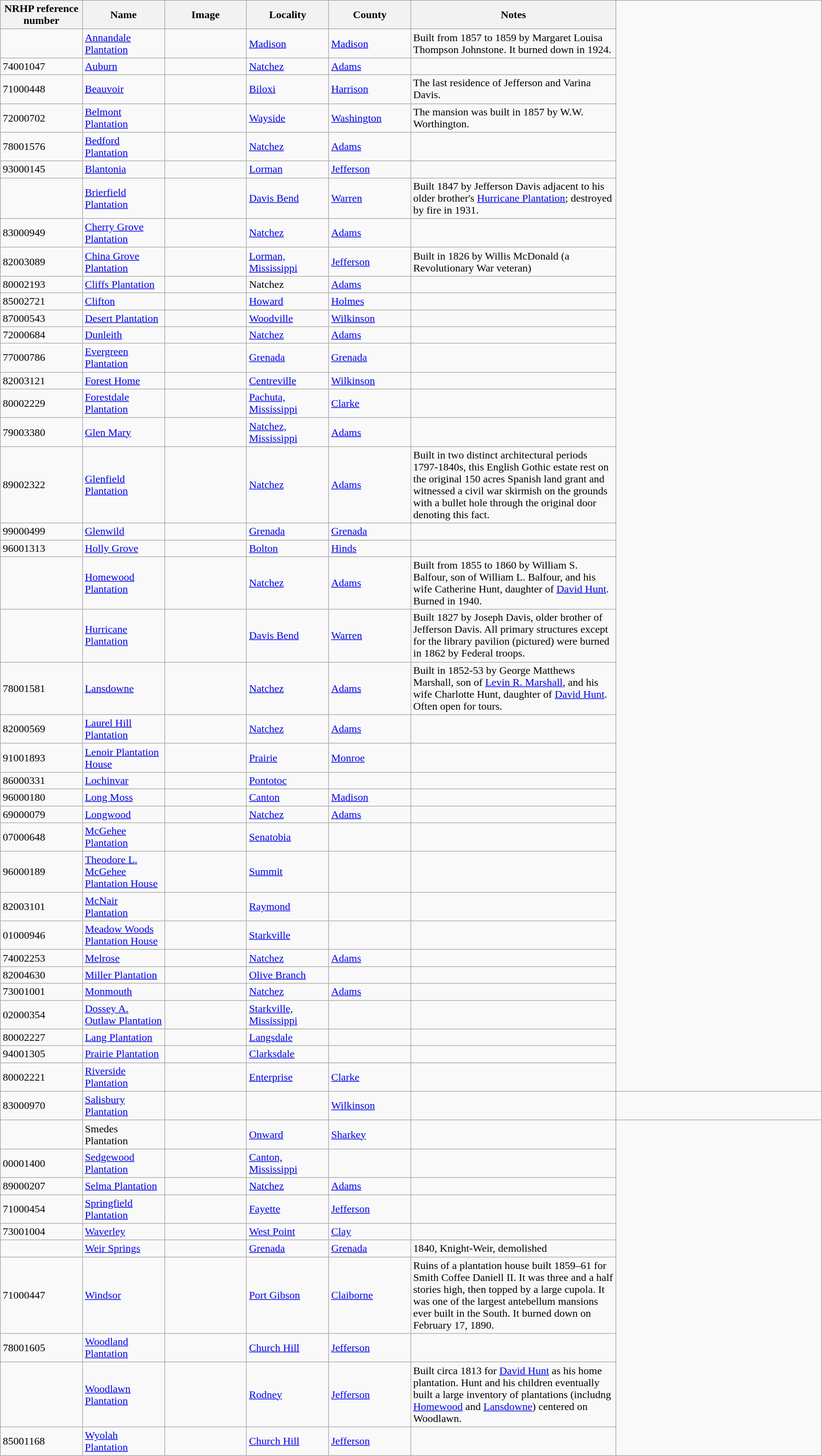<table class="wikitable sortable" style="width:98%">
<tr>
<th style="width:10%;"><strong>NRHP reference number</strong></th>
<th style="width:10%;"><strong>Name</strong></th>
<th style="width:10%;" class="unsortable"><strong>Image</strong></th>
<th style="width:10%;"><strong>Locality</strong></th>
<th style="width:10%;"><strong>County</strong></th>
<th style="width:25%;"><strong>Notes</strong></th>
</tr>
<tr>
<td></td>
<td><a href='#'>Annandale Plantation</a></td>
<td></td>
<td><a href='#'>Madison</a><br><small></small></td>
<td><a href='#'>Madison</a></td>
<td>Built from 1857 to 1859 by Margaret Louisa Thompson Johnstone.  It burned down in 1924.</td>
</tr>
<tr>
<td>74001047</td>
<td><a href='#'>Auburn</a></td>
<td></td>
<td><a href='#'>Natchez</a><br><small></small></td>
<td><a href='#'>Adams</a></td>
<td></td>
</tr>
<tr>
<td>71000448</td>
<td><a href='#'>Beauvoir</a></td>
<td></td>
<td><a href='#'>Biloxi</a><br><small></small></td>
<td><a href='#'>Harrison</a></td>
<td>The last residence of Jefferson and Varina Davis.</td>
</tr>
<tr>
<td>72000702</td>
<td><a href='#'>Belmont Plantation</a></td>
<td></td>
<td><a href='#'>Wayside</a><br><small></small></td>
<td><a href='#'>Washington</a></td>
<td>The mansion was built in 1857 by W.W. Worthington.</td>
</tr>
<tr>
<td>78001576</td>
<td><a href='#'>Bedford Plantation</a></td>
<td></td>
<td><a href='#'>Natchez</a></td>
<td><a href='#'>Adams</a></td>
<td></td>
</tr>
<tr>
<td>93000145</td>
<td><a href='#'>Blantonia</a></td>
<td></td>
<td><a href='#'>Lorman</a></td>
<td><a href='#'>Jefferson</a></td>
<td></td>
</tr>
<tr>
<td></td>
<td><a href='#'>Brierfield Plantation</a></td>
<td></td>
<td><a href='#'>Davis Bend</a><br><small></small></td>
<td><a href='#'>Warren</a></td>
<td>Built 1847 by Jefferson Davis adjacent to his older brother's <a href='#'>Hurricane Plantation</a>; destroyed by fire in 1931.</td>
</tr>
<tr>
<td>83000949</td>
<td><a href='#'>Cherry Grove Plantation</a></td>
<td></td>
<td><a href='#'>Natchez</a></td>
<td><a href='#'>Adams</a></td>
<td></td>
</tr>
<tr>
<td>82003089</td>
<td><a href='#'>China Grove Plantation</a></td>
<td></td>
<td><a href='#'>Lorman, Mississippi</a></td>
<td><a href='#'>Jefferson</a></td>
<td>Built in 1826 by Willis McDonald (a Revolutionary War veteran)</td>
</tr>
<tr>
<td>80002193</td>
<td><a href='#'>Cliffs Plantation</a></td>
<td></td>
<td>Natchez</td>
<td><a href='#'>Adams</a></td>
<td></td>
</tr>
<tr>
<td>85002721</td>
<td><a href='#'>Clifton</a></td>
<td></td>
<td><a href='#'>Howard</a></td>
<td><a href='#'>Holmes</a></td>
<td></td>
</tr>
<tr>
<td>87000543</td>
<td><a href='#'>Desert Plantation</a></td>
<td></td>
<td><a href='#'>Woodville</a></td>
<td><a href='#'>Wilkinson</a></td>
<td></td>
</tr>
<tr>
<td>72000684</td>
<td><a href='#'>Dunleith</a></td>
<td></td>
<td><a href='#'>Natchez</a><br><small></small></td>
<td><a href='#'>Adams</a></td>
<td></td>
</tr>
<tr>
<td>77000786</td>
<td><a href='#'>Evergreen Plantation</a></td>
<td></td>
<td><a href='#'>Grenada</a></td>
<td><a href='#'>Grenada</a></td>
<td></td>
</tr>
<tr>
<td>82003121</td>
<td><a href='#'>Forest Home</a></td>
<td></td>
<td><a href='#'>Centreville</a></td>
<td><a href='#'>Wilkinson</a></td>
<td></td>
</tr>
<tr>
<td>80002229</td>
<td><a href='#'>Forestdale Plantation</a></td>
<td></td>
<td><a href='#'>Pachuta, Mississippi</a></td>
<td><a href='#'>Clarke</a></td>
<td></td>
</tr>
<tr>
<td>79003380</td>
<td><a href='#'>Glen Mary</a></td>
<td></td>
<td><a href='#'>Natchez, Mississippi</a></td>
<td><a href='#'>Adams</a></td>
<td></td>
</tr>
<tr>
<td>89002322</td>
<td><a href='#'>Glenfield Plantation</a></td>
<td></td>
<td><a href='#'>Natchez</a></td>
<td><a href='#'>Adams</a></td>
<td>Built in two distinct architectural periods 1797-1840s, this English Gothic estate rest on the original 150 acres Spanish land grant and witnessed a civil war skirmish on the grounds with a bullet hole through the original door denoting this fact.</td>
</tr>
<tr>
<td>99000499</td>
<td><a href='#'>Glenwild</a></td>
<td></td>
<td><a href='#'>Grenada</a></td>
<td><a href='#'>Grenada</a></td>
<td></td>
</tr>
<tr>
<td>96001313</td>
<td><a href='#'>Holly Grove</a></td>
<td></td>
<td><a href='#'>Bolton</a></td>
<td><a href='#'>Hinds</a></td>
<td></td>
</tr>
<tr>
<td></td>
<td><a href='#'>Homewood Plantation</a></td>
<td></td>
<td><a href='#'>Natchez</a></td>
<td><a href='#'>Adams</a></td>
<td>Built from 1855 to 1860 by William S. Balfour, son of William L. Balfour, and his wife Catherine Hunt, daughter of <a href='#'>David Hunt</a>. Burned in 1940.</td>
</tr>
<tr>
<td></td>
<td><a href='#'>Hurricane Plantation</a></td>
<td></td>
<td><a href='#'>Davis Bend</a><br><small></small></td>
<td><a href='#'>Warren</a></td>
<td>Built 1827 by Joseph Davis, older brother of Jefferson Davis.  All primary structures except for the library pavilion (pictured) were burned in 1862 by Federal troops.</td>
</tr>
<tr>
<td>78001581</td>
<td><a href='#'>Lansdowne</a></td>
<td></td>
<td><a href='#'>Natchez</a><br><small></small></td>
<td><a href='#'>Adams</a></td>
<td>Built in 1852-53 by George Matthews Marshall, son of <a href='#'>Levin R. Marshall</a>, and his wife Charlotte Hunt, daughter of <a href='#'>David Hunt</a>. Often open for tours.</td>
</tr>
<tr>
<td>82000569</td>
<td><a href='#'>Laurel Hill Plantation</a></td>
<td></td>
<td><a href='#'>Natchez</a></td>
<td><a href='#'>Adams</a></td>
<td></td>
</tr>
<tr>
<td>91001893</td>
<td><a href='#'>Lenoir Plantation House</a></td>
<td></td>
<td><a href='#'>Prairie</a></td>
<td><a href='#'>Monroe</a></td>
<td></td>
</tr>
<tr>
<td>86000331</td>
<td><a href='#'>Lochinvar</a></td>
<td></td>
<td><a href='#'>Pontotoc</a><br><small></small></td>
<td></td>
<td></td>
</tr>
<tr>
<td>96000180</td>
<td><a href='#'>Long Moss</a></td>
<td></td>
<td><a href='#'>Canton</a></td>
<td><a href='#'>Madison</a></td>
<td></td>
</tr>
<tr>
<td>69000079</td>
<td><a href='#'>Longwood</a></td>
<td></td>
<td><a href='#'>Natchez</a><br><small></small></td>
<td><a href='#'>Adams</a></td>
<td></td>
</tr>
<tr>
<td>07000648</td>
<td><a href='#'>McGehee Plantation</a></td>
<td></td>
<td><a href='#'>Senatobia</a></td>
<td></td>
<td></td>
</tr>
<tr>
<td>96000189</td>
<td><a href='#'>Theodore L. McGehee Plantation House</a></td>
<td></td>
<td><a href='#'>Summit</a></td>
<td></td>
<td></td>
</tr>
<tr>
<td>82003101</td>
<td><a href='#'>McNair Plantation</a></td>
<td></td>
<td><a href='#'>Raymond</a></td>
<td></td>
<td></td>
</tr>
<tr>
<td>01000946</td>
<td><a href='#'>Meadow Woods Plantation House</a></td>
<td></td>
<td><a href='#'>Starkville</a></td>
<td></td>
<td></td>
</tr>
<tr>
<td>74002253</td>
<td><a href='#'>Melrose</a></td>
<td></td>
<td><a href='#'>Natchez</a><br><small></small></td>
<td><a href='#'>Adams</a></td>
<td></td>
</tr>
<tr>
<td>82004630</td>
<td><a href='#'>Miller Plantation</a></td>
<td></td>
<td><a href='#'>Olive Branch</a></td>
<td></td>
<td></td>
</tr>
<tr>
<td>73001001</td>
<td><a href='#'>Monmouth</a></td>
<td></td>
<td><a href='#'>Natchez</a><br><small></small></td>
<td><a href='#'>Adams</a></td>
<td></td>
</tr>
<tr>
<td>02000354</td>
<td><a href='#'>Dossey A. Outlaw Plantation</a></td>
<td></td>
<td><a href='#'>Starkville, Mississippi</a></td>
<td></td>
<td></td>
</tr>
<tr>
<td>80002227</td>
<td><a href='#'>Lang Plantation</a></td>
<td></td>
<td><a href='#'>Langsdale</a></td>
<td></td>
<td></td>
</tr>
<tr>
<td>94001305</td>
<td><a href='#'>Prairie Plantation</a></td>
<td></td>
<td><a href='#'>Clarksdale</a></td>
<td></td>
<td></td>
</tr>
<tr>
<td>80002221</td>
<td><a href='#'>Riverside Plantation</a></td>
<td></td>
<td><a href='#'>Enterprise</a></td>
<td><a href='#'>Clarke</a></td>
<td></td>
</tr>
<tr>
<td>83000970</td>
<td><a href='#'>Salisbury Plantation</a></td>
<td></td>
<td></td>
<td><a href='#'>Wilkinson</a></td>
<td></td>
<td></td>
</tr>
<tr>
<td></td>
<td>Smedes Plantation</td>
<td></td>
<td><a href='#'>Onward</a></td>
<td><a href='#'>Sharkey</a></td>
<td></td>
</tr>
<tr>
<td>00001400</td>
<td><a href='#'>Sedgewood Plantation</a></td>
<td></td>
<td><a href='#'>Canton, Mississippi</a></td>
<td></td>
<td></td>
</tr>
<tr>
<td>89000207</td>
<td><a href='#'>Selma Plantation</a></td>
<td></td>
<td><a href='#'>Natchez</a></td>
<td><a href='#'>Adams</a></td>
<td></td>
</tr>
<tr>
<td>71000454</td>
<td><a href='#'>Springfield Plantation</a></td>
<td></td>
<td><a href='#'>Fayette</a></td>
<td><a href='#'>Jefferson</a></td>
<td></td>
</tr>
<tr>
<td>73001004</td>
<td><a href='#'>Waverley</a></td>
<td></td>
<td><a href='#'>West Point</a><br><small></small></td>
<td><a href='#'>Clay</a></td>
<td></td>
</tr>
<tr>
<td></td>
<td><a href='#'>Weir Springs</a></td>
<td></td>
<td><a href='#'>Grenada</a><br><small></small></td>
<td><a href='#'>Grenada</a></td>
<td>1840, Knight-Weir, demolished</td>
</tr>
<tr>
<td>71000447</td>
<td><a href='#'>Windsor</a></td>
<td></td>
<td><a href='#'>Port Gibson</a></td>
<td><a href='#'>Claiborne</a></td>
<td>Ruins of a plantation house built 1859–61 for Smith Coffee Daniell II. It was three and a half stories high, then topped by a large cupola. It was one of the largest antebellum mansions ever built in the South. It burned down on February 17, 1890.</td>
</tr>
<tr>
<td>78001605</td>
<td><a href='#'>Woodland Plantation</a></td>
<td></td>
<td><a href='#'>Church Hill</a></td>
<td><a href='#'>Jefferson</a></td>
<td></td>
</tr>
<tr>
<td></td>
<td><a href='#'>Woodlawn Plantation</a></td>
<td></td>
<td><a href='#'>Rodney</a></td>
<td><a href='#'>Jefferson</a></td>
<td>Built circa 1813 for <a href='#'>David Hunt</a> as his home plantation. Hunt and his children eventually built a large inventory of plantations (includng <a href='#'>Homewood</a> and <a href='#'>Lansdowne</a>) centered on Woodlawn.</td>
</tr>
<tr>
<td>85001168</td>
<td><a href='#'>Wyolah Plantation</a></td>
<td></td>
<td><a href='#'>Church Hill</a></td>
<td><a href='#'>Jefferson</a></td>
<td></td>
</tr>
</table>
